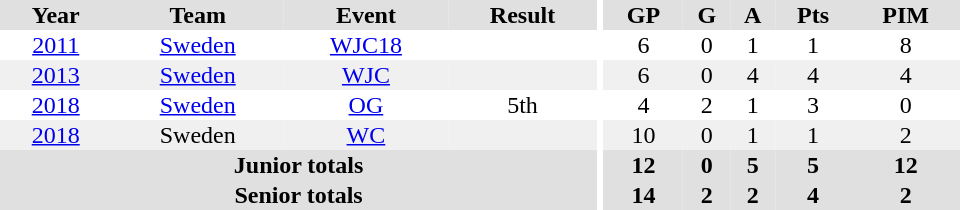<table border="0" cellpadding="1" cellspacing="0" ID="Table3" style="text-align:center; width:40em">
<tr ALIGN="center" bgcolor="#e0e0e0">
<th>Year</th>
<th>Team</th>
<th>Event</th>
<th>Result</th>
<th rowspan="99" bgcolor="#ffffff"></th>
<th>GP</th>
<th>G</th>
<th>A</th>
<th>Pts</th>
<th>PIM</th>
</tr>
<tr>
<td><a href='#'>2011</a></td>
<td><a href='#'>Sweden</a></td>
<td><a href='#'>WJC18</a></td>
<td></td>
<td>6</td>
<td>0</td>
<td>1</td>
<td>1</td>
<td>8</td>
</tr>
<tr bgcolor="#f0f0f0">
<td><a href='#'>2013</a></td>
<td><a href='#'>Sweden</a></td>
<td><a href='#'>WJC</a></td>
<td></td>
<td>6</td>
<td>0</td>
<td>4</td>
<td>4</td>
<td>4</td>
</tr>
<tr>
<td><a href='#'>2018</a></td>
<td><a href='#'>Sweden</a></td>
<td><a href='#'>OG</a></td>
<td>5th</td>
<td>4</td>
<td>2</td>
<td>1</td>
<td>3</td>
<td>0</td>
</tr>
<tr bgcolor="#f0f0f0">
<td><a href='#'>2018</a></td>
<td>Sweden</td>
<td><a href='#'>WC</a></td>
<td></td>
<td>10</td>
<td>0</td>
<td>1</td>
<td>1</td>
<td>2</td>
</tr>
<tr bgcolor="#e0e0e0">
<th colspan="4">Junior totals</th>
<th>12</th>
<th>0</th>
<th>5</th>
<th>5</th>
<th>12</th>
</tr>
<tr bgcolor="#e0e0e0">
<th colspan="4">Senior totals</th>
<th>14</th>
<th>2</th>
<th>2</th>
<th>4</th>
<th>2</th>
</tr>
</table>
